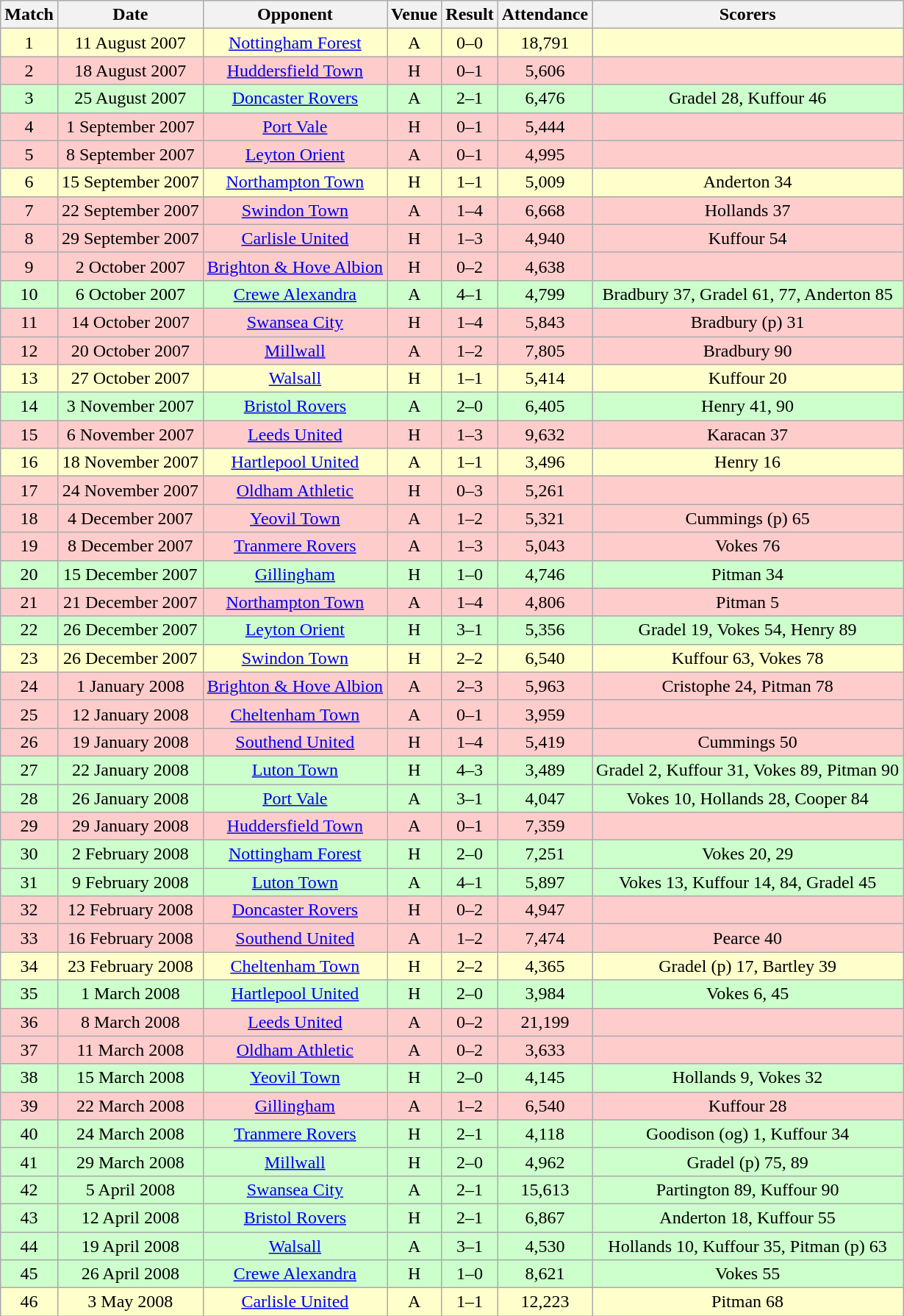<table class="wikitable" style="font-size:100%; text-align:center">
<tr>
<th>Match</th>
<th>Date</th>
<th>Opponent</th>
<th>Venue</th>
<th>Result</th>
<th>Attendance</th>
<th>Scorers</th>
</tr>
<tr style="background: #FFFFCC;">
<td>1</td>
<td>11 August 2007</td>
<td><a href='#'>Nottingham Forest</a></td>
<td>A</td>
<td>0–0</td>
<td>18,791</td>
<td></td>
</tr>
<tr style="background: #FFCCCC;">
<td>2</td>
<td>18 August 2007</td>
<td><a href='#'>Huddersfield Town</a></td>
<td>H</td>
<td>0–1</td>
<td>5,606</td>
<td></td>
</tr>
<tr style="background: #CCFFCC;">
<td>3</td>
<td>25 August 2007</td>
<td><a href='#'>Doncaster Rovers</a></td>
<td>A</td>
<td>2–1</td>
<td>6,476</td>
<td>Gradel 28, Kuffour 46</td>
</tr>
<tr style="background: #FFCCCC;">
<td>4</td>
<td>1 September 2007</td>
<td><a href='#'>Port Vale</a></td>
<td>H</td>
<td>0–1</td>
<td>5,444</td>
<td></td>
</tr>
<tr style="background: #FFCCCC;">
<td>5</td>
<td>8 September 2007</td>
<td><a href='#'>Leyton Orient</a></td>
<td>A</td>
<td>0–1</td>
<td>4,995</td>
<td></td>
</tr>
<tr style="background: #FFFFCC;">
<td>6</td>
<td>15 September 2007</td>
<td><a href='#'>Northampton Town</a></td>
<td>H</td>
<td>1–1</td>
<td>5,009</td>
<td>Anderton 34</td>
</tr>
<tr style="background: #FFCCCC;">
<td>7</td>
<td>22 September 2007</td>
<td><a href='#'>Swindon Town</a></td>
<td>A</td>
<td>1–4</td>
<td>6,668</td>
<td>Hollands 37</td>
</tr>
<tr style="background: #FFCCCC;">
<td>8</td>
<td>29 September 2007</td>
<td><a href='#'>Carlisle United</a></td>
<td>H</td>
<td>1–3</td>
<td>4,940</td>
<td>Kuffour 54</td>
</tr>
<tr style="background: #FFCCCC;">
<td>9</td>
<td>2 October 2007</td>
<td><a href='#'>Brighton & Hove Albion</a></td>
<td>H</td>
<td>0–2</td>
<td>4,638</td>
<td></td>
</tr>
<tr style="background: #CCFFCC;">
<td>10</td>
<td>6 October 2007</td>
<td><a href='#'>Crewe Alexandra</a></td>
<td>A</td>
<td>4–1</td>
<td>4,799</td>
<td>Bradbury 37, Gradel 61, 77, Anderton 85</td>
</tr>
<tr style="background: #FFCCCC;">
<td>11</td>
<td>14 October 2007</td>
<td><a href='#'>Swansea City</a></td>
<td>H</td>
<td>1–4</td>
<td>5,843</td>
<td>Bradbury (p) 31</td>
</tr>
<tr style="background: #FFCCCC;">
<td>12</td>
<td>20 October 2007</td>
<td><a href='#'>Millwall</a></td>
<td>A</td>
<td>1–2</td>
<td>7,805</td>
<td>Bradbury 90</td>
</tr>
<tr style="background: #FFFFCC;">
<td>13</td>
<td>27 October 2007</td>
<td><a href='#'>Walsall</a></td>
<td>H</td>
<td>1–1</td>
<td>5,414</td>
<td>Kuffour 20</td>
</tr>
<tr style="background: #CCFFCC;">
<td>14</td>
<td>3 November 2007</td>
<td><a href='#'>Bristol Rovers</a></td>
<td>A</td>
<td>2–0</td>
<td>6,405</td>
<td>Henry 41, 90</td>
</tr>
<tr style="background: #FFCCCC;">
<td>15</td>
<td>6 November 2007</td>
<td><a href='#'>Leeds United</a></td>
<td>H</td>
<td>1–3</td>
<td>9,632</td>
<td>Karacan 37</td>
</tr>
<tr style="background: #FFFFCC;">
<td>16</td>
<td>18 November 2007</td>
<td><a href='#'>Hartlepool United</a></td>
<td>A</td>
<td>1–1</td>
<td>3,496</td>
<td>Henry 16</td>
</tr>
<tr style="background: #FFCCCC;">
<td>17</td>
<td>24 November 2007</td>
<td><a href='#'>Oldham Athletic</a></td>
<td>H</td>
<td>0–3</td>
<td>5,261</td>
<td></td>
</tr>
<tr style="background: #FFCCCC;">
<td>18</td>
<td>4 December 2007</td>
<td><a href='#'>Yeovil Town</a></td>
<td>A</td>
<td>1–2</td>
<td>5,321</td>
<td>Cummings (p) 65</td>
</tr>
<tr style="background: #FFCCCC;">
<td>19</td>
<td>8 December 2007</td>
<td><a href='#'>Tranmere Rovers</a></td>
<td>A</td>
<td>1–3</td>
<td>5,043</td>
<td>Vokes 76</td>
</tr>
<tr style="background: #CCFFCC;">
<td>20</td>
<td>15 December 2007</td>
<td><a href='#'>Gillingham</a></td>
<td>H</td>
<td>1–0</td>
<td>4,746</td>
<td>Pitman 34</td>
</tr>
<tr style="background: #FFCCCC;">
<td>21</td>
<td>21 December 2007</td>
<td><a href='#'>Northampton Town</a></td>
<td>A</td>
<td>1–4</td>
<td>4,806</td>
<td>Pitman 5</td>
</tr>
<tr style="background: #CCFFCC;">
<td>22</td>
<td>26 December 2007</td>
<td><a href='#'>Leyton Orient</a></td>
<td>H</td>
<td>3–1</td>
<td>5,356</td>
<td>Gradel 19, Vokes 54, Henry 89</td>
</tr>
<tr style="background: #FFFFCC;">
<td>23</td>
<td>26 December 2007</td>
<td><a href='#'>Swindon Town</a></td>
<td>H</td>
<td>2–2</td>
<td>6,540</td>
<td>Kuffour 63, Vokes 78</td>
</tr>
<tr style="background: #FFCCCC;">
<td>24</td>
<td>1 January 2008</td>
<td><a href='#'>Brighton & Hove Albion</a></td>
<td>A</td>
<td>2–3</td>
<td>5,963</td>
<td>Cristophe 24, Pitman 78</td>
</tr>
<tr style="background: #FFCCCC;">
<td>25</td>
<td>12 January 2008</td>
<td><a href='#'>Cheltenham Town</a></td>
<td>A</td>
<td>0–1</td>
<td>3,959</td>
<td></td>
</tr>
<tr style="background: #FFCCCC;">
<td>26</td>
<td>19 January 2008</td>
<td><a href='#'>Southend United</a></td>
<td>H</td>
<td>1–4</td>
<td>5,419</td>
<td>Cummings 50</td>
</tr>
<tr style="background: #CCFFCC;">
<td>27</td>
<td>22 January 2008</td>
<td><a href='#'>Luton Town</a></td>
<td>H</td>
<td>4–3</td>
<td>3,489</td>
<td>Gradel 2, Kuffour 31, Vokes 89, Pitman 90</td>
</tr>
<tr style="background: #CCFFCC;">
<td>28</td>
<td>26 January 2008</td>
<td><a href='#'>Port Vale</a></td>
<td>A</td>
<td>3–1</td>
<td>4,047</td>
<td>Vokes 10, Hollands 28, Cooper 84</td>
</tr>
<tr style="background: #FFCCCC;">
<td>29</td>
<td>29 January 2008</td>
<td><a href='#'>Huddersfield Town</a></td>
<td>A</td>
<td>0–1</td>
<td>7,359</td>
<td></td>
</tr>
<tr style="background: #CCFFCC;">
<td>30</td>
<td>2 February 2008</td>
<td><a href='#'>Nottingham Forest</a></td>
<td>H</td>
<td>2–0</td>
<td>7,251</td>
<td>Vokes 20, 29</td>
</tr>
<tr style="background: #CCFFCC;">
<td>31</td>
<td>9 February 2008</td>
<td><a href='#'>Luton Town</a></td>
<td>A</td>
<td>4–1</td>
<td>5,897</td>
<td>Vokes 13, Kuffour 14, 84, Gradel 45</td>
</tr>
<tr style="background: #FFCCCC;">
<td>32</td>
<td>12 February 2008</td>
<td><a href='#'>Doncaster Rovers</a></td>
<td>H</td>
<td>0–2</td>
<td>4,947</td>
<td></td>
</tr>
<tr style="background: #FFCCCC;">
<td>33</td>
<td>16 February 2008</td>
<td><a href='#'>Southend United</a></td>
<td>A</td>
<td>1–2</td>
<td>7,474</td>
<td>Pearce 40</td>
</tr>
<tr style="background: #FFFFCC;">
<td>34</td>
<td>23 February 2008</td>
<td><a href='#'>Cheltenham Town</a></td>
<td>H</td>
<td>2–2</td>
<td>4,365</td>
<td>Gradel (p) 17, Bartley 39</td>
</tr>
<tr style="background: #CCFFCC;">
<td>35</td>
<td>1 March 2008</td>
<td><a href='#'>Hartlepool United</a></td>
<td>H</td>
<td>2–0</td>
<td>3,984</td>
<td>Vokes 6, 45</td>
</tr>
<tr style="background: #FFCCCC;">
<td>36</td>
<td>8 March 2008</td>
<td><a href='#'>Leeds United</a></td>
<td>A</td>
<td>0–2</td>
<td>21,199</td>
<td></td>
</tr>
<tr style="background: #FFCCCC;">
<td>37</td>
<td>11 March 2008</td>
<td><a href='#'>Oldham Athletic</a></td>
<td>A</td>
<td>0–2</td>
<td>3,633</td>
<td></td>
</tr>
<tr style="background: #CCFFCC;">
<td>38</td>
<td>15 March 2008</td>
<td><a href='#'>Yeovil Town</a></td>
<td>H</td>
<td>2–0</td>
<td>4,145</td>
<td>Hollands 9, Vokes 32</td>
</tr>
<tr style="background: #FFCCCC;">
<td>39</td>
<td>22 March 2008</td>
<td><a href='#'>Gillingham</a></td>
<td>A</td>
<td>1–2</td>
<td>6,540</td>
<td>Kuffour 28</td>
</tr>
<tr style="background: #CCFFCC;">
<td>40</td>
<td>24 March 2008</td>
<td><a href='#'>Tranmere Rovers</a></td>
<td>H</td>
<td>2–1</td>
<td>4,118</td>
<td>Goodison (og) 1, Kuffour 34</td>
</tr>
<tr style="background: #CCFFCC;">
<td>41</td>
<td>29 March 2008</td>
<td><a href='#'>Millwall</a></td>
<td>H</td>
<td>2–0</td>
<td>4,962</td>
<td>Gradel (p) 75, 89</td>
</tr>
<tr style="background: #CCFFCC;">
<td>42</td>
<td>5 April 2008</td>
<td><a href='#'>Swansea City</a></td>
<td>A</td>
<td>2–1</td>
<td>15,613</td>
<td>Partington 89, Kuffour 90</td>
</tr>
<tr style="background: #CCFFCC;">
<td>43</td>
<td>12 April 2008</td>
<td><a href='#'>Bristol Rovers</a></td>
<td>H</td>
<td>2–1</td>
<td>6,867</td>
<td>Anderton 18, Kuffour 55</td>
</tr>
<tr style="background: #CCFFCC;">
<td>44</td>
<td>19 April 2008</td>
<td><a href='#'>Walsall</a></td>
<td>A</td>
<td>3–1</td>
<td>4,530</td>
<td>Hollands 10, Kuffour 35, Pitman (p) 63</td>
</tr>
<tr style="background: #CCFFCC;">
<td>45</td>
<td>26 April 2008</td>
<td><a href='#'>Crewe Alexandra</a></td>
<td>H</td>
<td>1–0</td>
<td>8,621</td>
<td>Vokes 55</td>
</tr>
<tr style="background: #FFFFCC;">
<td>46</td>
<td>3 May 2008</td>
<td><a href='#'>Carlisle United</a></td>
<td>A</td>
<td>1–1</td>
<td>12,223</td>
<td>Pitman 68</td>
</tr>
</table>
